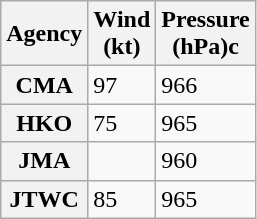<table class="wikitable floatleft">
<tr>
<th>Agency</th>
<th>Wind<br>(kt)</th>
<th>Pressure<br>(hPa)c</th>
</tr>
<tr>
<th>CMA</th>
<td>97</td>
<td>966</td>
</tr>
<tr>
<th>HKO</th>
<td>75</td>
<td>965</td>
</tr>
<tr>
<th>JMA</th>
<td></td>
<td>960</td>
</tr>
<tr>
<th>JTWC</th>
<td>85</td>
<td>965</td>
</tr>
</table>
